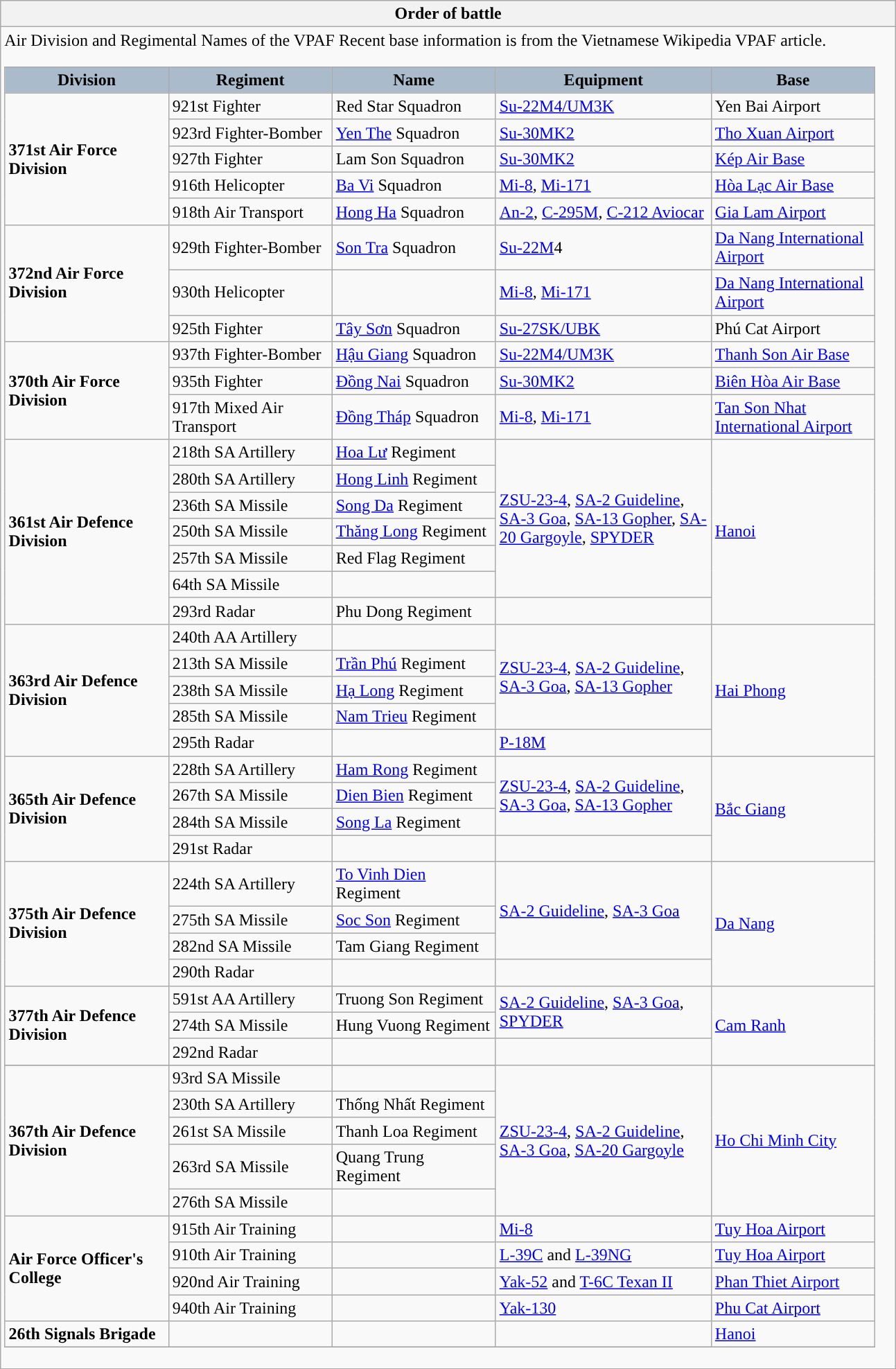<table class="wikitable width=70%">
<tr>
<th>Order of battle</th>
</tr>
<tr>
<td>Air Division and Regimental Names of the VPAF Recent base information is from the Vietnamese Wikipedia VPAF article.<br><table class="wikitable">
<tr>
<th style="text-align:center; background:#aabccc;" align="center"; width=150px>Division</th>
<th style="text-align:center; background:#aabccc;" align="center"; width=150px>Regiment</th>
<th style="text-align:center; background:#aabccc;" align="center"; width=150px>Name</th>
<th style="text-align:center; background:#aabccc;" align="center"; width=200px>Equipment</th>
<th style="text-align:center; background:#aabccc;" align="center"; width=150px>Base</th>
</tr>
<tr>
<td rowspan="5"><strong>371st Air Force Division</strong></td>
<td>921st Fighter</td>
<td>Red Star Squadron</td>
<td><a href='#'>Su-22M4/UM3K</a></td>
<td>Yen Bai Airport</td>
</tr>
<tr>
<td>923rd Fighter-Bomber</td>
<td><a href='#'>Yen The</a> Squadron</td>
<td><a href='#'>Su-30MK2</a></td>
<td><a href='#'>Tho Xuan Airport</a></td>
</tr>
<tr>
<td>927th Fighter</td>
<td>Lam Son Squadron</td>
<td><a href='#'>Su-30MK2</a></td>
<td><a href='#'>Kép Air Base</a></td>
</tr>
<tr>
<td>916th Helicopter</td>
<td><a href='#'>Ba Vi</a> Squadron</td>
<td><a href='#'>Mi-8</a>, <a href='#'>Mi-171</a></td>
<td><a href='#'>Hòa Lạc Air Base</a></td>
</tr>
<tr>
<td>918th Air Transport</td>
<td><a href='#'>Hong Ha</a> Squadron</td>
<td><a href='#'>An-2</a>, <a href='#'>C-295M</a>, <a href='#'>C-212 Aviocar</a></td>
<td><a href='#'>Gia Lam Airport</a></td>
</tr>
<tr>
<td rowspan=3><strong>372nd Air Force Division</strong></td>
<td>929th Fighter-Bomber</td>
<td><a href='#'>Son Tra</a> Squadron</td>
<td><a href='#'>Su-22M</a>4</td>
<td><a href='#'>Da Nang International Airport</a></td>
</tr>
<tr>
<td>930th Helicopter</td>
<td></td>
<td><a href='#'>Mi-8</a>, <a href='#'>Mi-171</a></td>
<td><a href='#'>Da Nang International Airport</a></td>
</tr>
<tr>
<td>925th Fighter</td>
<td><a href='#'>Tây Sơn</a> Squadron</td>
<td><a href='#'>Su-27SK/UBK</a> </td>
<td>Phú Cat Airport </td>
</tr>
<tr>
<td rowspan=3><strong>370th Air Force Division</strong></td>
<td>937th Fighter-Bomber</td>
<td><a href='#'>Hậu Giang</a> Squadron</td>
<td><a href='#'>Su-22M4/UM3K</a></td>
<td><a href='#'>Thanh Son Air Base</a></td>
</tr>
<tr>
<td>935th Fighter</td>
<td><a href='#'>Đồng Nai</a> Squadron</td>
<td><a href='#'>Su-30MK2</a></td>
<td><a href='#'>Biên Hòa Air Base</a></td>
</tr>
<tr>
<td>917th Mixed Air Transport</td>
<td><a href='#'>Đồng Tháp</a> Squadron</td>
<td><a href='#'>Mi-8</a>, <a href='#'>Mi-171</a></td>
<td><a href='#'>Tan Son Nhat International Airport</a></td>
</tr>
<tr>
<td rowspan="7"><strong>361st Air Defence Division</strong></td>
<td>218th SA Artillery</td>
<td><a href='#'>Hoa Lư</a> Regiment</td>
<td rowspan="6"><a href='#'>ZSU-23-4</a>, <a href='#'>SA-2 Guideline</a>, <a href='#'>SA-3 Goa</a>, <a href='#'>SA-13 Gopher</a>, <a href='#'>SA-20 Gargoyle</a>, <a href='#'>SPYDER</a></td>
<td rowspan="7"><a href='#'>Hanoi</a></td>
</tr>
<tr>
<td>280th SA Artillery</td>
<td><a href='#'>Hong Linh</a> Regiment</td>
</tr>
<tr>
<td>236th SA Missile</td>
<td><a href='#'>Song Da</a> Regiment</td>
</tr>
<tr>
<td>250th SA Missile</td>
<td><a href='#'>Thăng Long</a> Regiment</td>
</tr>
<tr>
<td>257th SA Missile</td>
<td>Red Flag Regiment</td>
</tr>
<tr>
<td>64th SA Missile</td>
<td></td>
</tr>
<tr>
<td>293rd Radar</td>
<td>Phu Dong Regiment</td>
</tr>
<tr>
<td rowspan=5><strong>363rd Air Defence Division</strong></td>
<td>240th AA Artillery</td>
<td></td>
<td rowspan=4><a href='#'>ZSU-23-4</a>, <a href='#'>SA-2 Guideline</a>, <a href='#'>SA-3 Goa</a>, <a href='#'>SA-13 Gopher</a></td>
<td rowspan=5><a href='#'>Hai Phong</a></td>
</tr>
<tr>
<td>213th SA Missile</td>
<td><a href='#'>Trần Phú</a> Regiment</td>
</tr>
<tr>
<td>238th SA Missile</td>
<td><a href='#'>Hạ Long</a> Regiment</td>
</tr>
<tr>
<td>285th SA Missile</td>
<td><a href='#'>Nam Trieu</a> Regiment</td>
</tr>
<tr>
<td>295th Radar</td>
<td></td>
<td><a href='#'>P-18M</a></td>
</tr>
<tr>
<td rowspan=4><strong>365th Air Defence Division</strong></td>
<td>228th SA Artillery</td>
<td><a href='#'>Ham Rong</a> Regiment</td>
<td rowspan=3><a href='#'>ZSU-23-4</a>, <a href='#'>SA-2 Guideline</a>, <a href='#'>SA-3 Goa</a>, <a href='#'>SA-13 Gopher</a></td>
<td rowspan=4><a href='#'>Bắc Giang</a></td>
</tr>
<tr>
<td>267th SA Missile</td>
<td><a href='#'>Dien Bien</a> Regiment</td>
</tr>
<tr>
<td>284th SA Missile</td>
<td><a href='#'>Song La</a> Regiment</td>
</tr>
<tr>
<td>291st Radar</td>
<td></td>
</tr>
<tr>
<td rowspan=4><strong>375th Air Defence Division</strong></td>
<td>224th SA Artillery</td>
<td><a href='#'>To Vinh Dien</a> Regiment</td>
<td rowspan=3><a href='#'>SA-2 Guideline</a>, <a href='#'>SA-3 Goa</a></td>
<td rowspan=4><a href='#'>Da Nang</a></td>
</tr>
<tr>
<td>275th SA Missile</td>
<td><a href='#'>Soc Son</a> Regiment</td>
</tr>
<tr>
<td>282nd SA Missile</td>
<td>Tam Giang Regiment</td>
</tr>
<tr>
<td>290th Radar</td>
<td></td>
</tr>
<tr>
<td rowspan=3><strong>377th Air Defence Division</strong></td>
<td>591st AA Artillery</td>
<td>Truong Son Regiment</td>
<td rowspan=2><a href='#'>SA-2 Guideline</a>, <a href='#'>SA-3 Goa</a>, <a href='#'>SPYDER</a></td>
<td rowspan=3><a href='#'>Cam Ranh</a></td>
</tr>
<tr>
<td>274th SA Missile</td>
<td>Hung Vuong Regiment</td>
</tr>
<tr>
<td>292nd Radar</td>
<td></td>
</tr>
<tr>
</tr>
<tr>
<td rowspan=5><strong>367th Air Defence Division</strong></td>
<td>93rd SA Missile</td>
<td></td>
<td rowspan=5><a href='#'>ZSU-23-4</a>, <a href='#'>SA-2 Guideline</a>, <a href='#'>SA-3 Goa</a>, <a href='#'>SA-20 Gargoyle</a></td>
<td rowspan=5><a href='#'>Ho Chi Minh City</a></td>
</tr>
<tr>
<td>230th SA Artillery</td>
<td>Thống Nhất Regiment</td>
</tr>
<tr>
<td>261st SA Missile</td>
<td>Thanh Loa Regiment</td>
</tr>
<tr>
<td>263rd SA Missile</td>
<td>Quang Trung Regiment</td>
</tr>
<tr>
<td>276th SA Missile</td>
<td></td>
</tr>
<tr>
<td rowspan=4><strong>Air Force Officer's College</strong></td>
<td>915th Air Training</td>
<td></td>
<td><a href='#'>Mi-8</a></td>
<td><a href='#'>Tuy Hoa Airport</a></td>
</tr>
<tr>
<td>910th Air Training</td>
<td></td>
<td><a href='#'>L-39C</a> and <a href='#'>L-39NG</a></td>
<td><a href='#'>Tuy Hoa Airport</a></td>
</tr>
<tr>
<td>920nd Air Training</td>
<td></td>
<td><a href='#'>Yak-52</a> and <a href='#'>T-6C Texan II</a></td>
<td><a href='#'>Phan Thiet Airport</a></td>
</tr>
<tr>
<td>940th Air Training</td>
<td></td>
<td><a href='#'>Yak-130</a></td>
<td><a href='#'>Phu Cat Airport</a></td>
</tr>
<tr>
<td><strong>26th Signals Brigade</strong></td>
<td></td>
<td></td>
<td></td>
<td><a href='#'>Hanoi</a></td>
</tr>
<tr>
</tr>
</table>
</td>
</tr>
</table>
